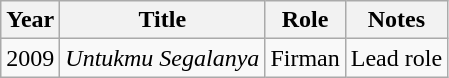<table class="wikitable">
<tr>
<th>Year</th>
<th>Title</th>
<th>Role</th>
<th>Notes</th>
</tr>
<tr>
<td>2009</td>
<td><em>Untukmu Segalanya</em></td>
<td>Firman</td>
<td>Lead role</td>
</tr>
</table>
